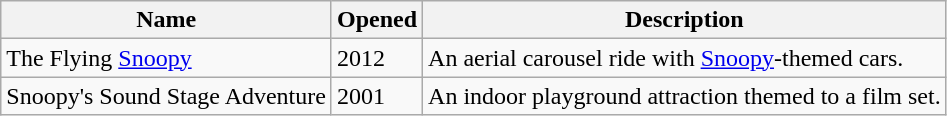<table class="wikitable">
<tr>
<th>Name</th>
<th>Opened</th>
<th>Description</th>
</tr>
<tr>
<td>The Flying <a href='#'>Snoopy</a></td>
<td>2012</td>
<td>An aerial carousel ride with <a href='#'>Snoopy</a>-themed cars.</td>
</tr>
<tr>
<td>Snoopy's Sound Stage Adventure</td>
<td>2001</td>
<td>An indoor playground attraction themed to a film set.</td>
</tr>
</table>
